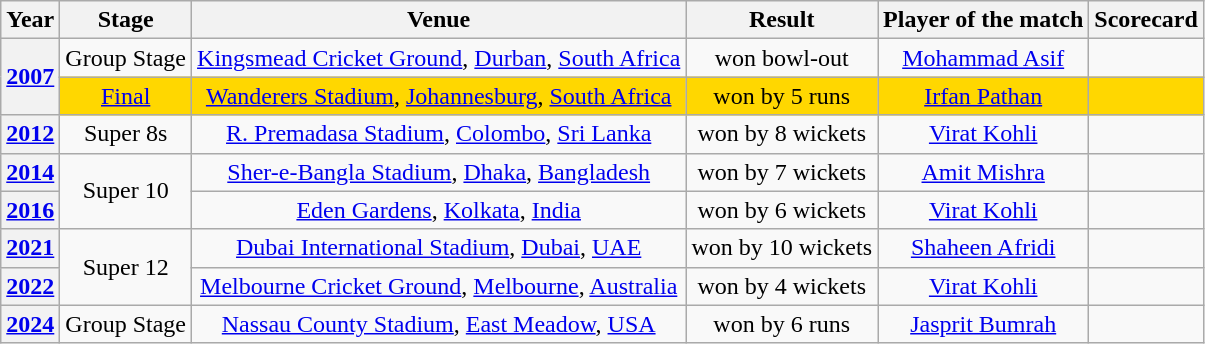<table class="wikitable sortable" " style="text-align:center">
<tr>
<th>Year</th>
<th>Stage</th>
<th>Venue</th>
<th>Result</th>
<th>Player of the match</th>
<th>Scorecard</th>
</tr>
<tr>
<th rowspan=2><a href='#'>2007</a></th>
<td>Group Stage</td>
<td><a href='#'>Kingsmead Cricket Ground</a>, <a href='#'>Durban</a>, <a href='#'>South Africa</a></td>
<td> won bowl-out</td>
<td> <a href='#'>Mohammad Asif</a></td>
<td></td>
</tr>
<tr bgcolor=gold>
<td><a href='#'>Final</a></td>
<td><a href='#'>Wanderers Stadium</a>, <a href='#'>Johannesburg</a>, <a href='#'>South Africa</a></td>
<td> won by 5 runs</td>
<td> <a href='#'>Irfan Pathan</a></td>
<td></td>
</tr>
<tr>
<th><a href='#'>2012</a></th>
<td>Super 8s</td>
<td><a href='#'>R. Premadasa Stadium</a>, <a href='#'>Colombo</a>, <a href='#'>Sri Lanka</a></td>
<td> won by 8 wickets</td>
<td> <a href='#'>Virat Kohli</a></td>
<td></td>
</tr>
<tr>
<th><a href='#'>2014</a></th>
<td rowspan="2">Super 10</td>
<td><a href='#'>Sher-e-Bangla Stadium</a>, <a href='#'>Dhaka</a>, <a href='#'>Bangladesh</a></td>
<td> won by 7 wickets</td>
<td> <a href='#'>Amit Mishra</a></td>
<td></td>
</tr>
<tr>
<th><a href='#'>2016</a></th>
<td><a href='#'>Eden Gardens</a>, <a href='#'>Kolkata</a>, <a href='#'>India</a></td>
<td> won by 6 wickets</td>
<td> <a href='#'>Virat Kohli</a></td>
<td></td>
</tr>
<tr>
<th><a href='#'>2021</a></th>
<td rowspan="2">Super 12</td>
<td><a href='#'>Dubai International Stadium</a>, <a href='#'>Dubai</a>, <a href='#'>UAE</a></td>
<td> won by 10 wickets</td>
<td> <a href='#'>Shaheen Afridi</a></td>
<td></td>
</tr>
<tr>
<th><a href='#'>2022</a></th>
<td><a href='#'>Melbourne Cricket Ground</a>, <a href='#'>Melbourne</a>, <a href='#'>Australia</a></td>
<td> won by 4 wickets</td>
<td> <a href='#'>Virat Kohli</a></td>
<td></td>
</tr>
<tr>
<th><a href='#'>2024</a></th>
<td>Group Stage</td>
<td><a href='#'>Nassau County Stadium</a>, <a href='#'>East Meadow</a>, <a href='#'>USA</a></td>
<td> won by 6 runs</td>
<td> <a href='#'>Jasprit Bumrah</a></td>
<td></td>
</tr>
</table>
